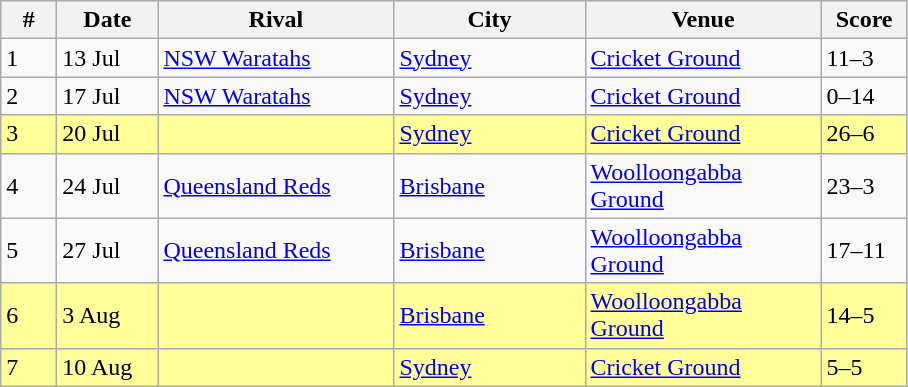<table class="wikitable sortable" style="text-align:left">
<tr>
<th width=30px>#</th>
<th width=60px>Date</th>
<th width=150px>Rival</th>
<th width=120px>City</th>
<th width=150px>Venue</th>
<th width=50px>Score</th>
</tr>
<tr>
<td>1</td>
<td>13 Jul</td>
<td><a href='#'>NSW Waratahs</a></td>
<td><a href='#'>Sydney</a></td>
<td><a href='#'>Cricket Ground</a></td>
<td>11–3</td>
</tr>
<tr>
<td>2</td>
<td>17 Jul</td>
<td><a href='#'>NSW Waratahs</a></td>
<td><a href='#'>Sydney</a></td>
<td><a href='#'>Cricket Ground</a></td>
<td>0–14</td>
</tr>
<tr bgcolor=#ffff99>
<td>3</td>
<td>20 Jul</td>
<td></td>
<td><a href='#'>Sydney</a></td>
<td><a href='#'>Cricket Ground</a></td>
<td>26–6</td>
</tr>
<tr>
<td>4</td>
<td>24 Jul</td>
<td><a href='#'>Queensland Reds</a></td>
<td><a href='#'>Brisbane</a></td>
<td><a href='#'>Woolloongabba Ground</a></td>
<td>23–3</td>
</tr>
<tr>
<td>5</td>
<td>27 Jul</td>
<td><a href='#'>Queensland Reds</a></td>
<td><a href='#'>Brisbane</a></td>
<td><a href='#'>Woolloongabba Ground</a></td>
<td>17–11</td>
</tr>
<tr bgcolor=#ffff99>
<td>6</td>
<td>3 Aug</td>
<td></td>
<td><a href='#'>Brisbane</a></td>
<td><a href='#'>Woolloongabba Ground</a></td>
<td>14–5</td>
</tr>
<tr bgcolor=#ffff99>
<td>7</td>
<td>10 Aug</td>
<td></td>
<td><a href='#'>Sydney</a></td>
<td><a href='#'>Cricket Ground</a></td>
<td>5–5</td>
</tr>
</table>
